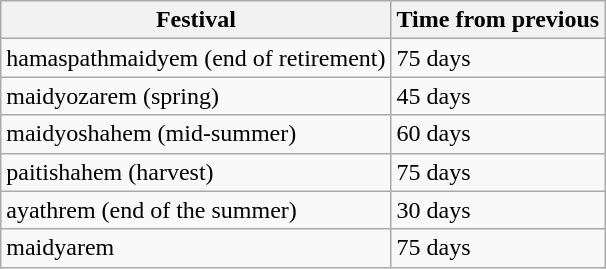<table class="wikitable" style="float:centre">
<tr>
<th>Festival</th>
<th>Time from previous</th>
</tr>
<tr>
<td>hamaspathmaidyem (end of retirement)</td>
<td>75 days</td>
</tr>
<tr>
<td>maidyozarem (spring)</td>
<td>45 days</td>
</tr>
<tr>
<td>maidyoshahem (mid-summer)</td>
<td>60 days</td>
</tr>
<tr>
<td>paitishahem (harvest)</td>
<td>75 days</td>
</tr>
<tr>
<td>ayathrem (end of the summer)</td>
<td>30 days</td>
</tr>
<tr>
<td>maidyarem</td>
<td>75 days</td>
</tr>
</table>
